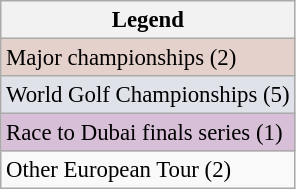<table class="wikitable" style="font-size:95%;">
<tr>
<th>Legend</th>
</tr>
<tr style="background:#e5d1cb;">
<td>Major championships  (2)</td>
</tr>
<tr style="background:#dfe2e9;">
<td>World Golf Championships (5)</td>
</tr>
<tr style="background:thistle;">
<td>Race to Dubai finals series (1)</td>
</tr>
<tr>
<td>Other European Tour (2)</td>
</tr>
</table>
